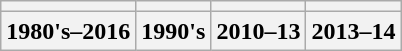<table class="wikitable">
<tr>
<th></th>
<th></th>
<th></th>
<th></th>
</tr>
<tr>
<th>1980's–2016</th>
<th>1990's</th>
<th>2010–13</th>
<th>2013–14</th>
</tr>
</table>
